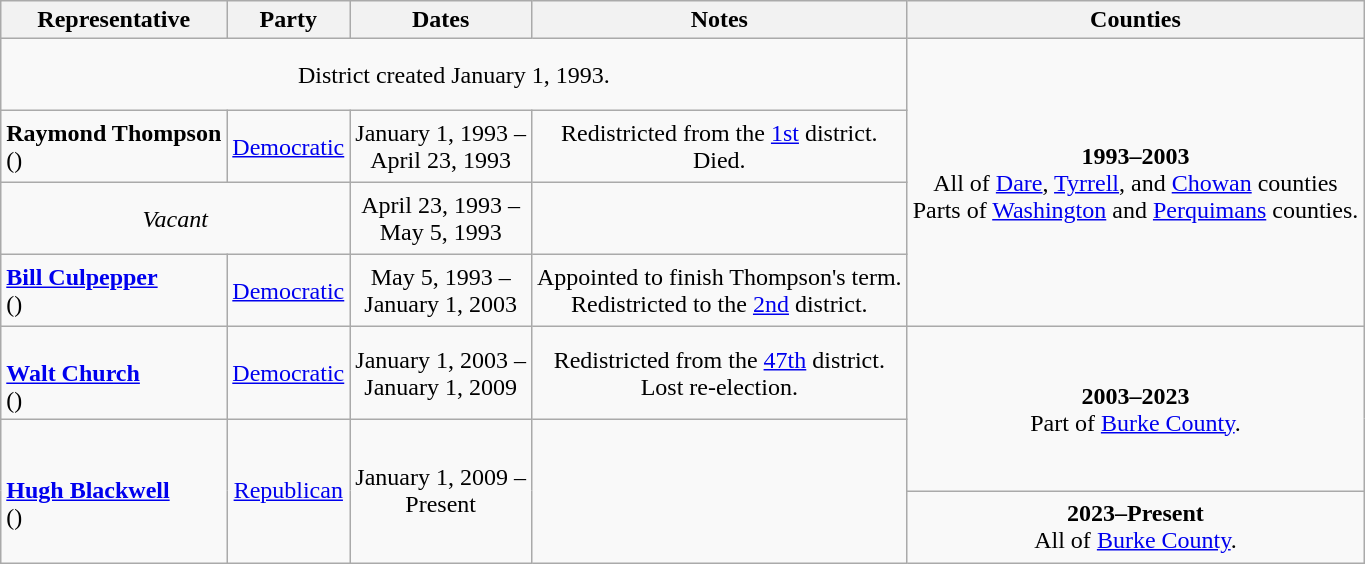<table class=wikitable style="text-align:center">
<tr>
<th>Representative</th>
<th>Party</th>
<th>Dates</th>
<th>Notes</th>
<th>Counties</th>
</tr>
<tr style="height:3em">
<td colspan=4>District created January 1, 1993.</td>
<td rowspan=4><strong>1993–2003</strong> <br> All of <a href='#'>Dare</a>, <a href='#'>Tyrrell</a>, and <a href='#'>Chowan</a> counties<br> Parts of <a href='#'>Washington</a> and <a href='#'>Perquimans</a> counties.</td>
</tr>
<tr style="height:3em">
<td align=left><strong>Raymond Thompson</strong><br>()</td>
<td><a href='#'>Democratic</a></td>
<td nowrap>January 1, 1993 – <br> April 23, 1993</td>
<td>Redistricted from the <a href='#'>1st</a> district. <br> Died.</td>
</tr>
<tr style="height:3em">
<td colspan=2 align=center><em>Vacant</em></td>
<td nowrap>April 23, 1993 – <br> May 5, 1993</td>
<td></td>
</tr>
<tr style="height:3em">
<td align=left><strong><a href='#'>Bill Culpepper</a></strong><br>()</td>
<td><a href='#'>Democratic</a></td>
<td nowrap>May 5, 1993 – <br> January 1, 2003</td>
<td>Appointed to finish Thompson's term. <br> Redistricted to the <a href='#'>2nd</a> district.</td>
</tr>
<tr style="height:3em">
<td align=left><br><strong><a href='#'>Walt Church</a></strong><br>()</td>
<td><a href='#'>Democratic</a></td>
<td nowrap>January 1, 2003 – <br> January 1, 2009</td>
<td>Redistricted from the <a href='#'>47th</a> district. <br> Lost re-election.</td>
<td rowspan=2><strong>2003–2023</strong> <br> Part of <a href='#'>Burke County</a>.</td>
</tr>
<tr style="height:3em">
<td rowspan=2 align=left><br><strong><a href='#'>Hugh Blackwell</a></strong><br>()</td>
<td rowspan=2 ><a href='#'>Republican</a></td>
<td rowspan=2 nowrap>January 1, 2009 – <br> Present</td>
<td rowspan=2></td>
</tr>
<tr style="height:3em">
<td><strong>2023–Present</strong> <br>All of <a href='#'>Burke County</a>.</td>
</tr>
</table>
